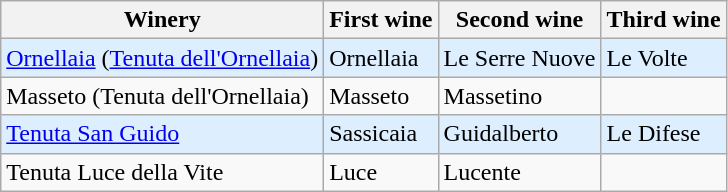<table class="wikitable">
<tr>
<th>Winery</th>
<th>First wine</th>
<th>Second wine</th>
<th>Third wine</th>
</tr>
<tr ---- bgcolor="#DDEEFF">
<td><a href='#'>Ornellaia</a> (<a href='#'>Tenuta dell'Ornellaia</a>)</td>
<td>Ornellaia</td>
<td>Le Serre Nuove</td>
<td>Le Volte</td>
</tr>
<tr>
<td>Masseto (Tenuta dell'Ornellaia)</td>
<td>Masseto</td>
<td>Massetino</td>
<td></td>
</tr>
<tr ---- bgcolor="#DDEEFF">
<td><a href='#'>Tenuta San Guido</a></td>
<td>Sassicaia</td>
<td>Guidalberto</td>
<td>Le Difese</td>
</tr>
<tr>
<td>Tenuta Luce della Vite</td>
<td>Luce</td>
<td>Lucente</td>
<td></td>
</tr>
</table>
